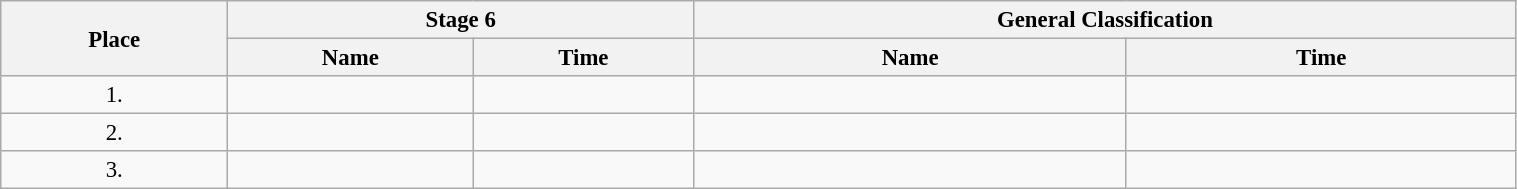<table class=wikitable style="font-size:95%" width="80%">
<tr>
<th rowspan="2">Place</th>
<th colspan="2">Stage 6</th>
<th colspan="2">General Classification</th>
</tr>
<tr>
<th>Name</th>
<th>Time</th>
<th>Name</th>
<th>Time</th>
</tr>
<tr>
<td align="center">1.</td>
<td></td>
<td></td>
<td></td>
<td></td>
</tr>
<tr>
<td align="center">2.</td>
<td></td>
<td></td>
<td></td>
<td></td>
</tr>
<tr>
<td align="center">3.</td>
<td></td>
<td></td>
<td></td>
<td></td>
</tr>
</table>
